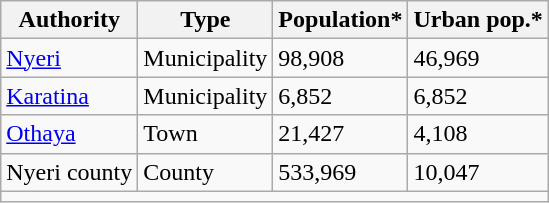<table class="wikitable">
<tr>
<th>Authority</th>
<th>Type</th>
<th>Population*</th>
<th>Urban pop.*</th>
</tr>
<tr>
<td><a href='#'>Nyeri</a></td>
<td>Municipality</td>
<td>98,908</td>
<td>46,969</td>
</tr>
<tr>
<td><a href='#'>Karatina</a></td>
<td>Municipality</td>
<td>6,852</td>
<td>6,852</td>
</tr>
<tr>
<td><a href='#'>Othaya</a></td>
<td>Town</td>
<td>21,427</td>
<td>4,108</td>
</tr>
<tr>
<td>Nyeri county</td>
<td>County</td>
<td>533,969</td>
<td>10,047</td>
</tr>
<tr>
<td colspan="4"></td>
</tr>
</table>
